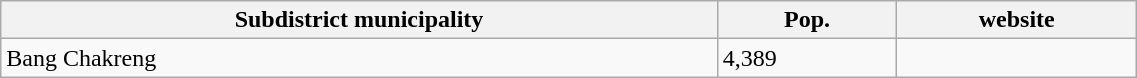<table class="wikitable" style="width:60%;">
<tr>
<th>Subdistrict municipality</th>
<th>Pop.</th>
<th>website</th>
</tr>
<tr>
<td>Bang Chakreng</td>
<td>4,389</td>
<td></td>
</tr>
</table>
